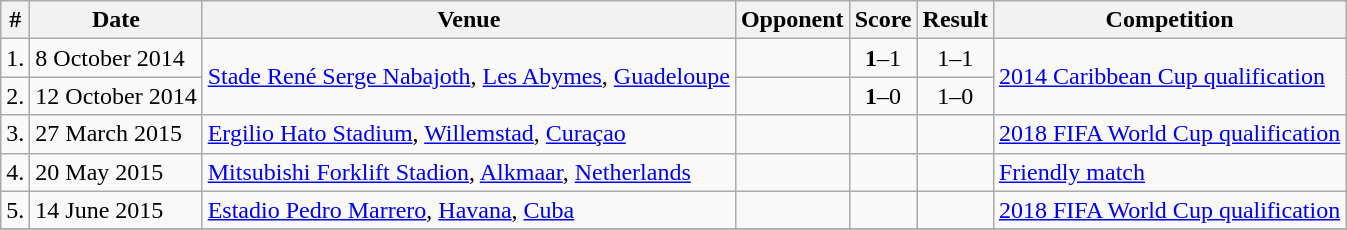<table class="wikitable">
<tr>
<th>#</th>
<th>Date</th>
<th>Venue</th>
<th>Opponent</th>
<th>Score</th>
<th>Result</th>
<th>Competition</th>
</tr>
<tr>
<td>1.</td>
<td>8 October 2014</td>
<td rowspan=2><a href='#'>Stade René Serge Nabajoth</a>, <a href='#'>Les Abymes</a>, <a href='#'>Guadeloupe</a></td>
<td></td>
<td align=center><strong>1</strong>–1</td>
<td align=center>1–1</td>
<td rowspan=2><a href='#'>2014 Caribbean Cup qualification</a></td>
</tr>
<tr>
<td>2.</td>
<td>12 October 2014</td>
<td></td>
<td align=center><strong>1</strong>–0</td>
<td align=center>1–0</td>
</tr>
<tr>
<td>3.</td>
<td>27 March 2015</td>
<td><a href='#'>Ergilio Hato Stadium</a>, <a href='#'>Willemstad</a>, <a href='#'>Curaçao</a></td>
<td></td>
<td></td>
<td></td>
<td><a href='#'>2018 FIFA World Cup qualification</a></td>
</tr>
<tr>
<td>4.</td>
<td>20 May 2015</td>
<td><a href='#'>Mitsubishi Forklift Stadion</a>, <a href='#'>Alkmaar</a>, <a href='#'>Netherlands</a></td>
<td></td>
<td></td>
<td></td>
<td><a href='#'>Friendly match</a></td>
</tr>
<tr>
<td>5.</td>
<td>14 June 2015</td>
<td><a href='#'>Estadio Pedro Marrero</a>, <a href='#'>Havana</a>, <a href='#'>Cuba</a></td>
<td></td>
<td></td>
<td></td>
<td><a href='#'>2018 FIFA World Cup qualification</a></td>
</tr>
<tr>
</tr>
</table>
